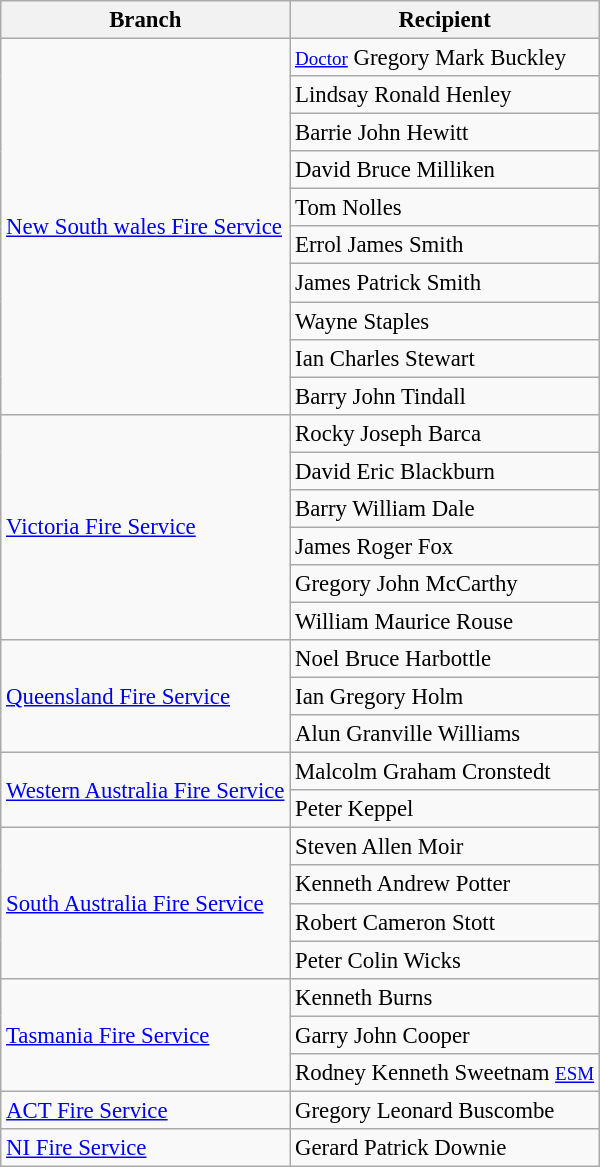<table class="wikitable" style="font-size:95%;">
<tr>
<th>Branch</th>
<th>Recipient</th>
</tr>
<tr>
<td rowspan="10"><a href='#'>New South wales Fire Service</a></td>
<td><small><a href='#'>Doctor</a></small> Gregory Mark Buckley</td>
</tr>
<tr>
<td>Lindsay Ronald Henley</td>
</tr>
<tr>
<td>Barrie John Hewitt</td>
</tr>
<tr>
<td>David Bruce Milliken</td>
</tr>
<tr>
<td>Tom Nolles</td>
</tr>
<tr>
<td>Errol James Smith</td>
</tr>
<tr>
<td>James Patrick Smith</td>
</tr>
<tr>
<td>Wayne Staples</td>
</tr>
<tr>
<td>Ian Charles Stewart</td>
</tr>
<tr>
<td>Barry John Tindall</td>
</tr>
<tr>
<td rowspan="6"><a href='#'>Victoria Fire Service</a></td>
<td>Rocky Joseph Barca</td>
</tr>
<tr>
<td>David Eric Blackburn</td>
</tr>
<tr>
<td>Barry William Dale</td>
</tr>
<tr>
<td>James Roger Fox</td>
</tr>
<tr>
<td>Gregory John McCarthy</td>
</tr>
<tr>
<td>William Maurice Rouse</td>
</tr>
<tr>
<td rowspan="3"><a href='#'>Queensland Fire Service</a></td>
<td>Noel Bruce Harbottle</td>
</tr>
<tr>
<td>Ian Gregory Holm</td>
</tr>
<tr>
<td>Alun Granville Williams</td>
</tr>
<tr>
<td rowspan="2"><a href='#'>Western Australia Fire Service</a></td>
<td>Malcolm Graham Cronstedt</td>
</tr>
<tr>
<td>Peter Keppel</td>
</tr>
<tr>
<td rowspan="4"><a href='#'>South Australia Fire Service</a></td>
<td>Steven Allen Moir</td>
</tr>
<tr>
<td>Kenneth Andrew Potter</td>
</tr>
<tr>
<td>Robert Cameron Stott</td>
</tr>
<tr>
<td>Peter Colin Wicks</td>
</tr>
<tr>
<td rowspan="3"><a href='#'>Tasmania Fire Service</a></td>
<td>Kenneth Burns</td>
</tr>
<tr>
<td>Garry John Cooper</td>
</tr>
<tr>
<td>Rodney Kenneth Sweetnam <small><a href='#'>ESM</a></small></td>
</tr>
<tr>
<td rowspan="1"><a href='#'>ACT Fire Service</a></td>
<td>Gregory Leonard Buscombe</td>
</tr>
<tr>
<td rowspan="1"><a href='#'>NI Fire Service</a></td>
<td>Gerard Patrick Downie</td>
</tr>
</table>
